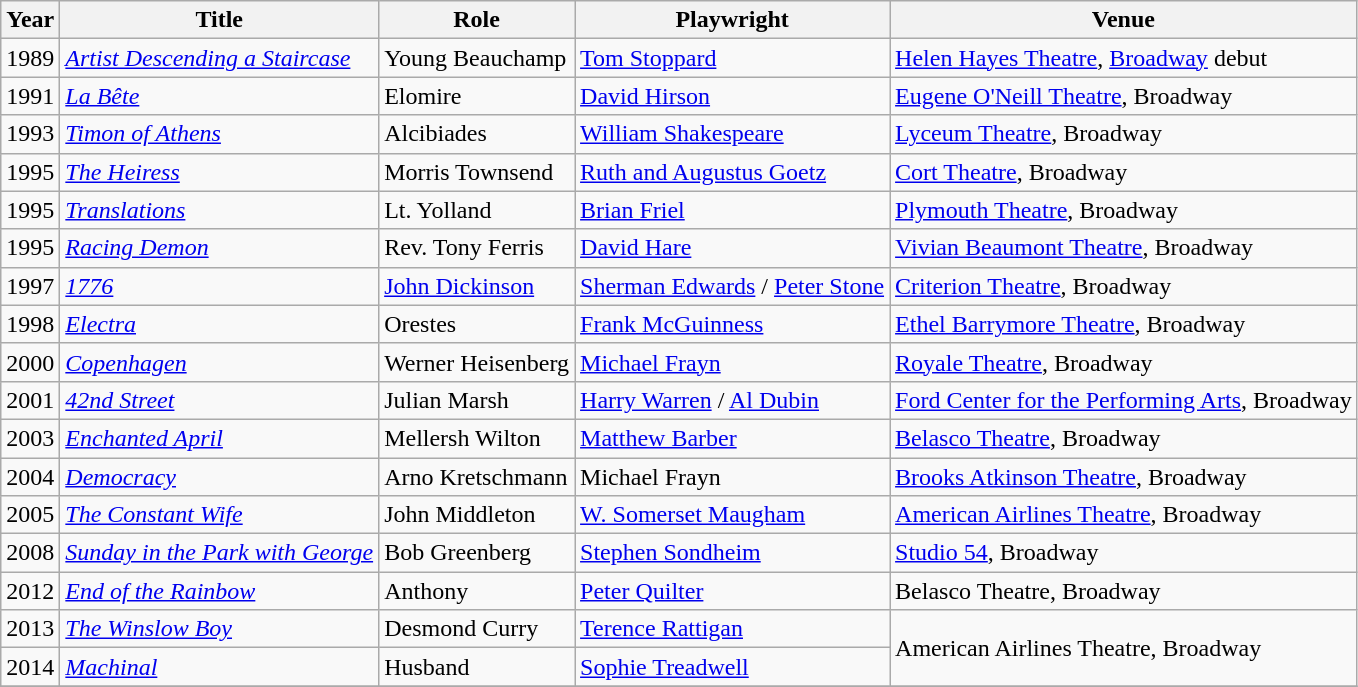<table class="wikitable sortable">
<tr>
<th>Year</th>
<th>Title</th>
<th>Role</th>
<th>Playwright</th>
<th>Venue</th>
</tr>
<tr>
<td>1989</td>
<td><em><a href='#'>Artist Descending a Staircase</a></em></td>
<td>Young Beauchamp</td>
<td><a href='#'>Tom Stoppard</a></td>
<td><a href='#'>Helen Hayes Theatre</a>, <a href='#'>Broadway</a> debut</td>
</tr>
<tr>
<td>1991</td>
<td><em><a href='#'>La Bête</a></em></td>
<td>Elomire</td>
<td><a href='#'>David Hirson</a></td>
<td><a href='#'>Eugene O'Neill Theatre</a>, Broadway</td>
</tr>
<tr>
<td>1993</td>
<td><em><a href='#'>Timon of Athens</a></em></td>
<td>Alcibiades</td>
<td><a href='#'>William Shakespeare</a></td>
<td><a href='#'>Lyceum Theatre</a>, Broadway</td>
</tr>
<tr>
<td>1995</td>
<td><em><a href='#'>The Heiress</a></em></td>
<td>Morris Townsend</td>
<td><a href='#'>Ruth and Augustus Goetz</a></td>
<td><a href='#'>Cort Theatre</a>, Broadway</td>
</tr>
<tr>
<td>1995</td>
<td><em><a href='#'>Translations</a></em></td>
<td>Lt. Yolland</td>
<td><a href='#'>Brian Friel</a></td>
<td><a href='#'>Plymouth Theatre</a>, Broadway</td>
</tr>
<tr>
<td>1995</td>
<td><em><a href='#'>Racing Demon</a></em></td>
<td>Rev. Tony Ferris</td>
<td><a href='#'>David Hare</a></td>
<td><a href='#'>Vivian Beaumont Theatre</a>, Broadway</td>
</tr>
<tr>
<td>1997</td>
<td><em><a href='#'>1776</a></em></td>
<td><a href='#'>John Dickinson</a></td>
<td><a href='#'>Sherman Edwards</a> / <a href='#'>Peter Stone</a></td>
<td><a href='#'>Criterion Theatre</a>, Broadway</td>
</tr>
<tr>
<td>1998</td>
<td><em><a href='#'>Electra</a></em></td>
<td>Orestes</td>
<td><a href='#'>Frank McGuinness</a></td>
<td><a href='#'>Ethel Barrymore Theatre</a>, Broadway</td>
</tr>
<tr>
<td>2000</td>
<td><em><a href='#'>Copenhagen</a></em></td>
<td>Werner Heisenberg</td>
<td><a href='#'>Michael Frayn</a></td>
<td><a href='#'>Royale Theatre</a>, Broadway</td>
</tr>
<tr>
<td>2001</td>
<td><em><a href='#'>42nd Street</a></em></td>
<td>Julian Marsh</td>
<td><a href='#'>Harry Warren</a> / <a href='#'>Al Dubin</a></td>
<td><a href='#'>Ford Center for the Performing Arts</a>, Broadway</td>
</tr>
<tr>
<td>2003</td>
<td><em><a href='#'>Enchanted April</a></em></td>
<td>Mellersh Wilton</td>
<td><a href='#'>Matthew Barber</a></td>
<td><a href='#'>Belasco Theatre</a>, Broadway</td>
</tr>
<tr>
<td>2004</td>
<td><em><a href='#'>Democracy</a></em></td>
<td>Arno Kretschmann</td>
<td>Michael Frayn</td>
<td><a href='#'>Brooks Atkinson Theatre</a>, Broadway</td>
</tr>
<tr>
<td>2005</td>
<td><em><a href='#'>The Constant Wife</a></em></td>
<td>John Middleton</td>
<td><a href='#'>W. Somerset Maugham</a></td>
<td><a href='#'>American Airlines Theatre</a>, Broadway</td>
</tr>
<tr>
<td>2008</td>
<td><em><a href='#'>Sunday in the Park with George</a></em></td>
<td>Bob Greenberg</td>
<td><a href='#'>Stephen Sondheim</a></td>
<td><a href='#'>Studio 54</a>, Broadway</td>
</tr>
<tr>
<td>2012</td>
<td><em><a href='#'>End of the Rainbow</a></em></td>
<td>Anthony</td>
<td><a href='#'>Peter Quilter</a></td>
<td>Belasco Theatre, Broadway</td>
</tr>
<tr>
<td>2013</td>
<td><em><a href='#'>The Winslow Boy</a></em></td>
<td>Desmond Curry</td>
<td><a href='#'>Terence Rattigan</a></td>
<td rowspan=2>American Airlines Theatre, Broadway</td>
</tr>
<tr>
<td>2014</td>
<td><em><a href='#'>Machinal</a></em></td>
<td>Husband</td>
<td><a href='#'>Sophie Treadwell</a></td>
</tr>
<tr>
</tr>
</table>
